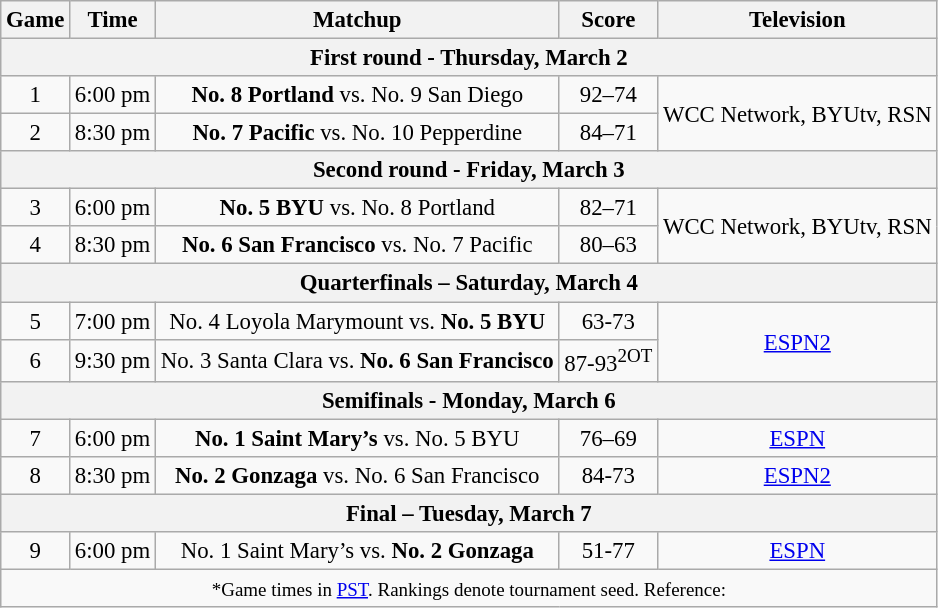<table class="wikitable" style="font-size: 95%;text-align:center">
<tr>
<th>Game</th>
<th>Time </th>
<th>Matchup</th>
<th>Score</th>
<th>Television</th>
</tr>
<tr>
<th colspan=5>First round - Thursday, March 2</th>
</tr>
<tr>
<td>1</td>
<td>6:00 pm</td>
<td><strong>No. 8 Portland</strong> vs. No. 9 San Diego</td>
<td>92–74</td>
<td rowspan=2>WCC Network, BYUtv, RSN</td>
</tr>
<tr>
<td>2</td>
<td>8:30 pm</td>
<td><strong>No. 7 Pacific</strong> vs. No. 10 Pepperdine</td>
<td>84–71</td>
</tr>
<tr>
<th colspan=5>Second round - Friday, March 3</th>
</tr>
<tr>
<td>3</td>
<td>6:00 pm</td>
<td><strong>No. 5 BYU</strong> vs. No. 8 Portland</td>
<td>82–71</td>
<td rowspan=2>WCC Network, BYUtv, RSN</td>
</tr>
<tr>
<td>4</td>
<td>8:30 pm</td>
<td><strong>No. 6 San Francisco</strong> vs. No. 7 Pacific</td>
<td>80–63</td>
</tr>
<tr>
<th colspan=5>Quarterfinals – Saturday, March 4</th>
</tr>
<tr>
<td>5</td>
<td>7:00 pm</td>
<td>No. 4 Loyola Marymount vs. <strong>No. 5 BYU</strong></td>
<td>63-73</td>
<td rowspan=2><a href='#'>ESPN2</a></td>
</tr>
<tr>
<td>6</td>
<td>9:30 pm</td>
<td>No. 3 Santa Clara vs. <strong>No. 6 San Francisco</strong></td>
<td>87-93<sup>2OT</sup></td>
</tr>
<tr>
<th colspan=5>Semifinals - Monday, March 6</th>
</tr>
<tr>
<td>7</td>
<td>6:00 pm</td>
<td><strong>No. 1 Saint Mary’s</strong> vs. No. 5 BYU</td>
<td>76–69</td>
<td><a href='#'>ESPN</a></td>
</tr>
<tr>
<td>8</td>
<td>8:30 pm</td>
<td><strong>No. 2 Gonzaga</strong> vs. No. 6 San Francisco</td>
<td>84-73</td>
<td><a href='#'>ESPN2</a></td>
</tr>
<tr>
<th colspan=5>Final – Tuesday, March 7</th>
</tr>
<tr>
<td>9</td>
<td>6:00 pm</td>
<td>No. 1 Saint Mary’s vs. <strong>No. 2 Gonzaga</strong></td>
<td>51-77</td>
<td><a href='#'>ESPN</a></td>
</tr>
<tr>
<td colspan=5><small>*Game times in <a href='#'>PST</a>.  Rankings denote tournament seed. Reference:</small></td>
</tr>
</table>
